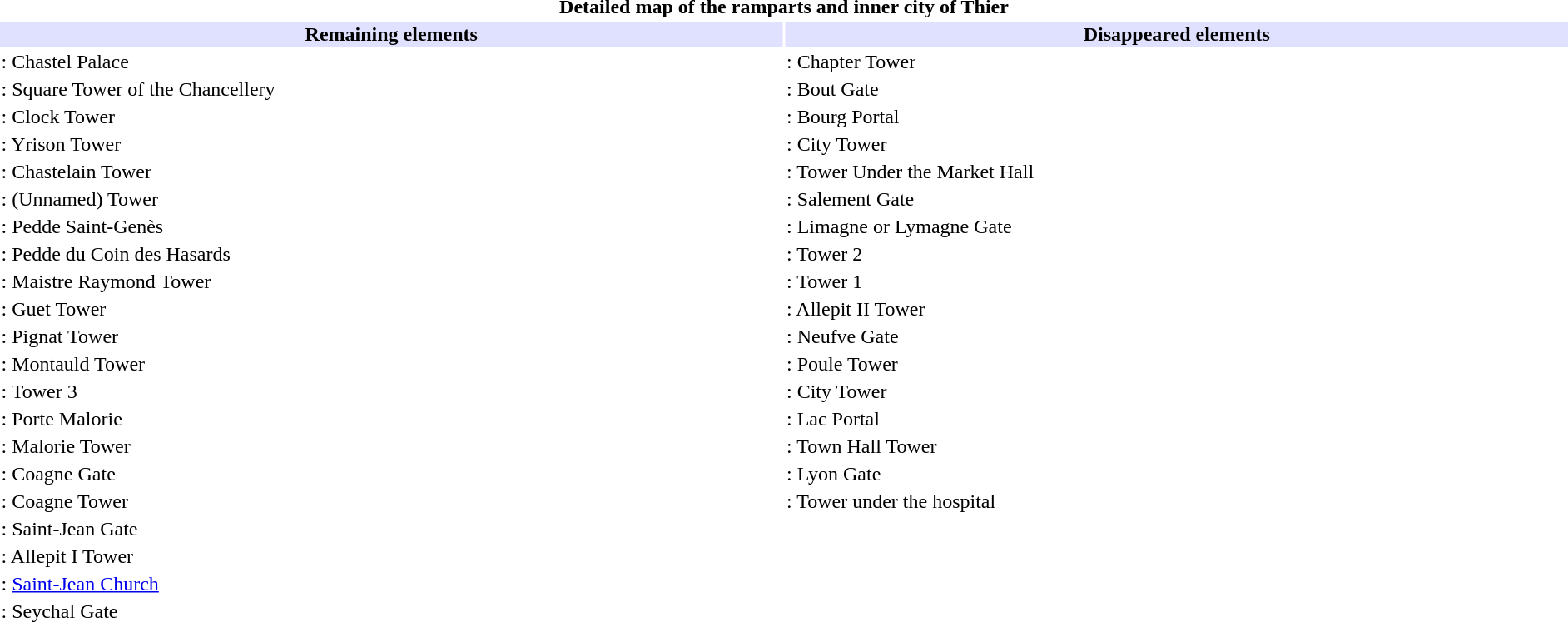<table width="100%">
<tr>
<td colspan="3" align="center" valign="top"><strong>Detailed map of the ramparts and inner city of Thier</strong></td>
<td rowspan="18" valign="top" align="center" width="450px"></td>
</tr>
<tr bgcolor="#E0E0FF">
<th scope="col" align="center" width="50%">Remaining elements</th>
<th scope="col" align="center" width="50%">Disappeared elements</th>
</tr>
<tr>
<td valign="top">: Chastel Palace</td>
<td valign="top">: Chapter Tower</td>
</tr>
<tr>
<td valign="top">: Square Tower of the Chancellery</td>
<td valign="top">: Bout Gate</td>
</tr>
<tr>
<td valign="top">: Clock Tower</td>
<td valign="top">: Bourg Portal</td>
</tr>
<tr>
<td valign="top">: Yrison Tower</td>
<td valign="top">: City Tower</td>
</tr>
<tr>
<td valign="top">: Chastelain Tower</td>
<td valign="top">: Tower Under the Market Hall</td>
</tr>
<tr>
<td valign="top">: (Unnamed) Tower</td>
<td valign="top">: Salement Gate</td>
</tr>
<tr>
<td valign="top">: Pedde Saint-Genès</td>
<td valign="top">: Limagne or Lymagne Gate</td>
</tr>
<tr>
<td valign="top">: Pedde du Coin des Hasards</td>
<td valign="top">: Tower 2</td>
</tr>
<tr>
<td valign="top">: Maistre Raymond Tower</td>
<td valign="top">: Tower 1</td>
</tr>
<tr>
<td valign="top">: Guet Tower</td>
<td valign="top">: Allepit II Tower</td>
</tr>
<tr>
<td valign="top">: Pignat Tower</td>
<td valign="top">: Neufve Gate</td>
</tr>
<tr>
<td valign="top">: Montauld Tower</td>
<td valign="top">: Poule Tower</td>
</tr>
<tr>
<td valign="top">: Tower 3</td>
<td valign="top">: City Tower</td>
</tr>
<tr>
<td valign="top">: Porte Malorie</td>
<td valign="top">: Lac Portal</td>
</tr>
<tr>
<td valign="top">: Malorie Tower</td>
<td valign="top">: Town Hall Tower</td>
</tr>
<tr>
<td valign="top">: Coagne Gate</td>
<td valign="top">: Lyon Gate</td>
</tr>
<tr>
<td valign="top">: Coagne Tower</td>
<td valign="top">: Tower under the hospital</td>
</tr>
<tr>
<td valign="top">: Saint-Jean Gate</td>
<td valign="top"></td>
</tr>
<tr>
<td valign="top">: Allepit I Tower</td>
<td valign="top"></td>
</tr>
<tr>
<td valign="top">: <a href='#'>Saint-Jean Church</a></td>
<td valign="top"></td>
</tr>
<tr>
<td valign="top">: Seychal Gate</td>
<td valign="top"></td>
</tr>
</table>
